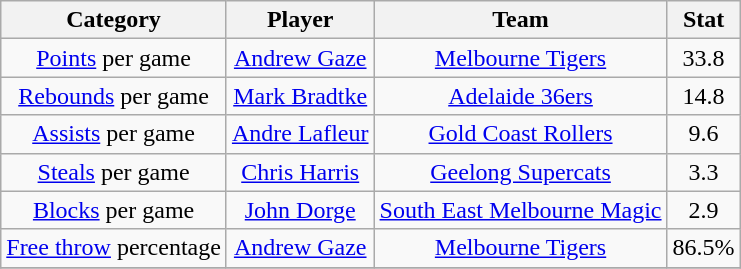<table class="wikitable" style="text-align:center">
<tr>
<th>Category</th>
<th>Player</th>
<th>Team</th>
<th>Stat</th>
</tr>
<tr>
<td><a href='#'>Points</a> per game</td>
<td><a href='#'>Andrew Gaze</a></td>
<td><a href='#'>Melbourne Tigers</a></td>
<td>33.8</td>
</tr>
<tr>
<td><a href='#'>Rebounds</a> per game</td>
<td><a href='#'>Mark Bradtke</a></td>
<td><a href='#'>Adelaide 36ers</a></td>
<td>14.8</td>
</tr>
<tr>
<td><a href='#'>Assists</a> per game</td>
<td><a href='#'>Andre Lafleur</a></td>
<td><a href='#'>Gold Coast Rollers</a></td>
<td>9.6</td>
</tr>
<tr>
<td><a href='#'>Steals</a> per game</td>
<td><a href='#'>Chris Harris</a></td>
<td><a href='#'>Geelong Supercats</a></td>
<td>3.3</td>
</tr>
<tr>
<td><a href='#'>Blocks</a> per game</td>
<td><a href='#'>John Dorge</a></td>
<td><a href='#'>South East Melbourne Magic</a></td>
<td>2.9</td>
</tr>
<tr>
<td><a href='#'>Free throw</a> percentage</td>
<td><a href='#'>Andrew Gaze</a></td>
<td><a href='#'>Melbourne Tigers</a></td>
<td>86.5%</td>
</tr>
<tr>
</tr>
</table>
